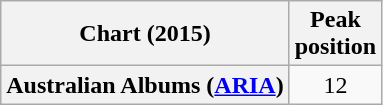<table class="wikitable plainrowheaders" style="text-align:center;">
<tr>
<th scope="col">Chart (2015)</th>
<th scope="col">Peak<br>position</th>
</tr>
<tr>
<th scope="row">Australian Albums (<a href='#'>ARIA</a>)</th>
<td>12</td>
</tr>
</table>
